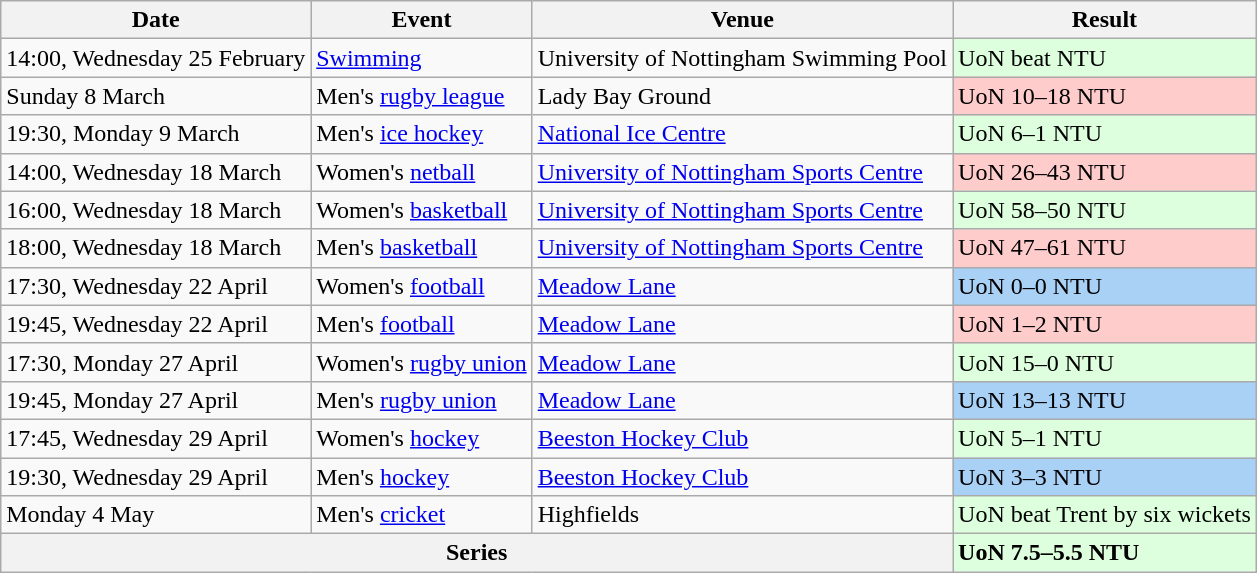<table class="wikitable">
<tr>
<th>Date</th>
<th>Event</th>
<th>Venue</th>
<th>Result</th>
</tr>
<tr>
<td>14:00, Wednesday 25 February</td>
<td><a href='#'>Swimming</a></td>
<td>University of Nottingham Swimming Pool</td>
<td bgcolor="#DDFFDD">UoN beat NTU</td>
</tr>
<tr>
<td>Sunday 8 March</td>
<td>Men's <a href='#'>rugby league</a></td>
<td>Lady Bay Ground</td>
<td bgcolor="#FFCCCC">UoN 10–18 NTU</td>
</tr>
<tr>
<td>19:30, Monday 9 March</td>
<td>Men's <a href='#'>ice hockey</a></td>
<td><a href='#'>National Ice Centre</a></td>
<td bgcolor="#DDFFDD">UoN 6–1 NTU</td>
</tr>
<tr>
<td>14:00, Wednesday 18 March</td>
<td>Women's <a href='#'>netball</a></td>
<td><a href='#'>University of Nottingham Sports Centre</a></td>
<td bgcolor="#FFCCCC">UoN 26–43 NTU</td>
</tr>
<tr>
<td>16:00, Wednesday 18 March</td>
<td>Women's <a href='#'>basketball</a></td>
<td><a href='#'>University of Nottingham Sports Centre</a></td>
<td bgcolor="#DDFFDD">UoN 58–50 NTU</td>
</tr>
<tr>
<td>18:00, Wednesday 18 March</td>
<td>Men's <a href='#'>basketball</a></td>
<td><a href='#'>University of Nottingham Sports Centre</a></td>
<td bgcolor="#FFCCCC">UoN 47–61 NTU</td>
</tr>
<tr>
<td>17:30, Wednesday 22 April</td>
<td>Women's <a href='#'>football</a></td>
<td><a href='#'>Meadow Lane</a></td>
<td bgcolor="#A9D0F5">UoN 0–0 NTU</td>
</tr>
<tr>
<td>19:45, Wednesday 22 April</td>
<td>Men's <a href='#'>football</a></td>
<td><a href='#'>Meadow Lane</a></td>
<td bgcolor="#FFCCCC">UoN 1–2 NTU</td>
</tr>
<tr>
<td>17:30, Monday 27 April</td>
<td>Women's <a href='#'>rugby union</a></td>
<td><a href='#'>Meadow Lane</a></td>
<td bgcolor="#DDFFDD">UoN 15–0 NTU</td>
</tr>
<tr>
<td>19:45, Monday 27 April</td>
<td>Men's <a href='#'>rugby union</a></td>
<td><a href='#'>Meadow Lane</a></td>
<td bgcolor="#A9D0F5">UoN 13–13 NTU</td>
</tr>
<tr>
<td>17:45, Wednesday 29 April</td>
<td>Women's <a href='#'>hockey</a></td>
<td><a href='#'>Beeston Hockey Club</a></td>
<td bgcolor="#DDFFDD">UoN 5–1 NTU</td>
</tr>
<tr>
<td>19:30, Wednesday 29 April</td>
<td>Men's <a href='#'>hockey</a></td>
<td><a href='#'>Beeston Hockey Club</a></td>
<td bgcolor="#A9D0F5">UoN 3–3 NTU</td>
</tr>
<tr>
<td>Monday 4 May</td>
<td>Men's <a href='#'>cricket</a></td>
<td>Highfields</td>
<td bgcolor="#DDFFDD">UoN beat Trent by six wickets</td>
</tr>
<tr>
<td bgcolor="#F2F2F2" align="center" colspan="3"><strong>Series</strong></td>
<td bgcolor="#DDFFDD"><strong>UoN 7.5–5.5 NTU</strong></td>
</tr>
</table>
